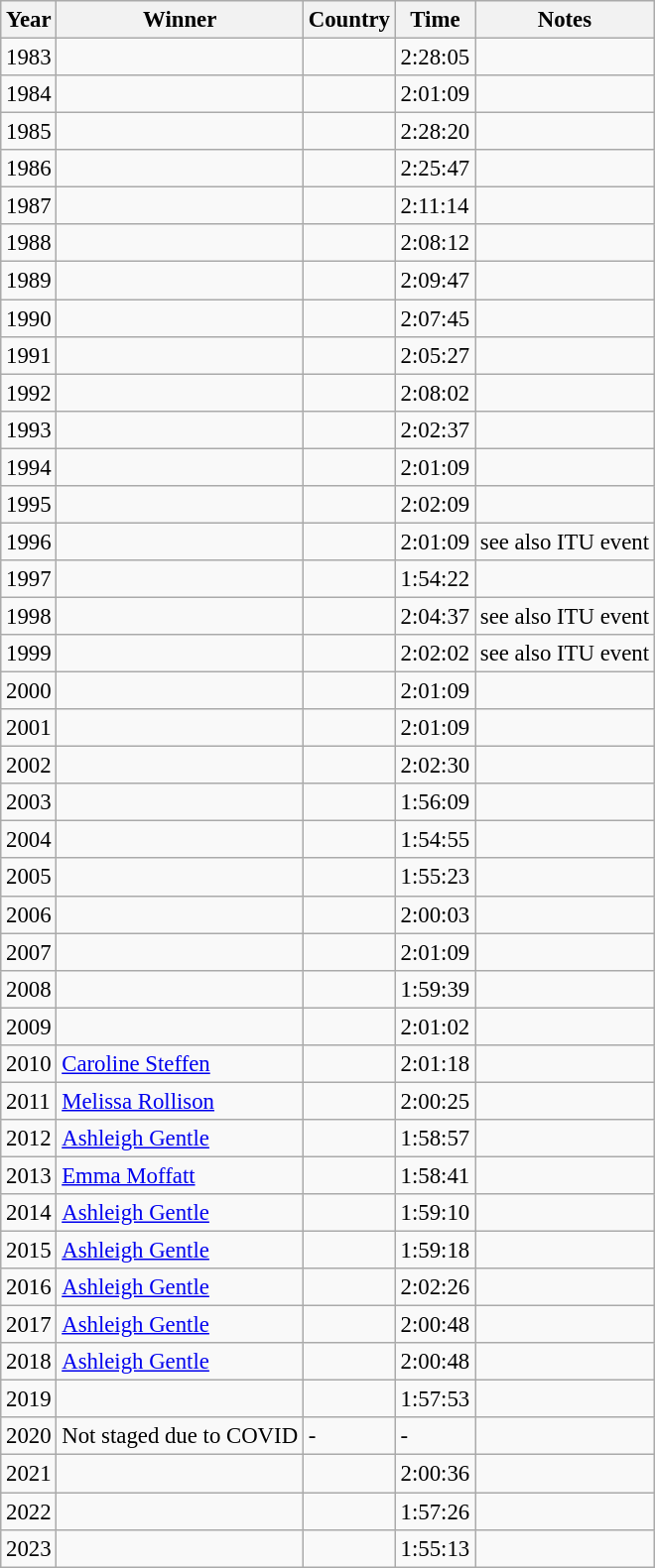<table class="wikitable sortable" style="font-size: 95%;">
<tr>
<th>Year</th>
<th>Winner</th>
<th>Country</th>
<th>Time</th>
<th class="unsortable">Notes</th>
</tr>
<tr>
<td>1983</td>
<td></td>
<td></td>
<td>2:28:05</td>
<td></td>
</tr>
<tr>
<td>1984</td>
<td></td>
<td></td>
<td>2:01:09</td>
<td></td>
</tr>
<tr>
<td>1985</td>
<td></td>
<td></td>
<td>2:28:20</td>
<td></td>
</tr>
<tr>
<td>1986</td>
<td></td>
<td></td>
<td>2:25:47</td>
<td></td>
</tr>
<tr>
<td>1987</td>
<td></td>
<td></td>
<td>2:11:14</td>
<td></td>
</tr>
<tr>
<td>1988</td>
<td></td>
<td></td>
<td>2:08:12</td>
<td></td>
</tr>
<tr>
<td>1989</td>
<td></td>
<td></td>
<td>2:09:47</td>
<td></td>
</tr>
<tr>
<td>1990</td>
<td></td>
<td></td>
<td>2:07:45</td>
<td></td>
</tr>
<tr>
<td>1991</td>
<td></td>
<td></td>
<td>2:05:27</td>
<td></td>
</tr>
<tr>
<td>1992</td>
<td></td>
<td></td>
<td>2:08:02</td>
<td></td>
</tr>
<tr>
<td>1993</td>
<td></td>
<td></td>
<td>2:02:37</td>
<td></td>
</tr>
<tr>
<td>1994</td>
<td></td>
<td></td>
<td>2:01:09</td>
<td></td>
</tr>
<tr>
<td>1995</td>
<td></td>
<td></td>
<td>2:02:09</td>
<td></td>
</tr>
<tr>
<td>1996</td>
<td></td>
<td></td>
<td>2:01:09</td>
<td>see also ITU event</td>
</tr>
<tr>
<td>1997</td>
<td></td>
<td></td>
<td>1:54:22</td>
<td></td>
</tr>
<tr>
<td>1998</td>
<td></td>
<td></td>
<td>2:04:37</td>
<td>see also ITU event</td>
</tr>
<tr>
<td>1999</td>
<td></td>
<td></td>
<td>2:02:02</td>
<td>see also ITU event</td>
</tr>
<tr>
<td>2000</td>
<td></td>
<td></td>
<td>2:01:09</td>
<td></td>
</tr>
<tr>
<td>2001</td>
<td></td>
<td></td>
<td>2:01:09</td>
<td></td>
</tr>
<tr>
<td>2002</td>
<td></td>
<td></td>
<td>2:02:30</td>
<td></td>
</tr>
<tr>
<td>2003</td>
<td></td>
<td></td>
<td>1:56:09</td>
<td></td>
</tr>
<tr>
<td>2004</td>
<td></td>
<td></td>
<td>1:54:55</td>
<td></td>
</tr>
<tr>
<td>2005</td>
<td></td>
<td></td>
<td>1:55:23</td>
<td></td>
</tr>
<tr>
<td>2006</td>
<td></td>
<td></td>
<td>2:00:03</td>
<td></td>
</tr>
<tr>
<td>2007</td>
<td></td>
<td></td>
<td>2:01:09</td>
<td></td>
</tr>
<tr>
<td>2008</td>
<td></td>
<td></td>
<td>1:59:39</td>
<td></td>
</tr>
<tr>
<td>2009</td>
<td></td>
<td></td>
<td>2:01:02</td>
<td></td>
</tr>
<tr>
<td>2010</td>
<td sortname><a href='#'>Caroline Steffen</a></td>
<td></td>
<td>2:01:18</td>
<td></td>
</tr>
<tr>
<td>2011</td>
<td sortname><a href='#'>Melissa Rollison</a></td>
<td></td>
<td>2:00:25</td>
<td></td>
</tr>
<tr>
<td>2012</td>
<td sortname><a href='#'>Ashleigh Gentle</a></td>
<td></td>
<td>1:58:57</td>
<td></td>
</tr>
<tr>
<td>2013</td>
<td sortname><a href='#'>Emma Moffatt</a></td>
<td></td>
<td>1:58:41</td>
<td></td>
</tr>
<tr>
<td>2014</td>
<td sortname><a href='#'>Ashleigh Gentle</a></td>
<td></td>
<td>1:59:10</td>
<td></td>
</tr>
<tr>
<td>2015</td>
<td sortname><a href='#'>Ashleigh Gentle</a></td>
<td></td>
<td>1:59:18</td>
<td></td>
</tr>
<tr>
<td>2016</td>
<td sortname><a href='#'>Ashleigh Gentle</a></td>
<td></td>
<td>2:02:26</td>
<td></td>
</tr>
<tr>
<td>2017</td>
<td sortname><a href='#'>Ashleigh Gentle</a></td>
<td></td>
<td>2:00:48</td>
<td></td>
</tr>
<tr>
<td>2018</td>
<td sortname><a href='#'>Ashleigh Gentle</a></td>
<td></td>
<td>2:00:48</td>
<td></td>
</tr>
<tr>
<td>2019</td>
<td></td>
<td></td>
<td>1:57:53</td>
<td></td>
</tr>
<tr>
<td>2020</td>
<td>Not staged due to COVID</td>
<td>-</td>
<td>-</td>
<td></td>
</tr>
<tr>
<td>2021</td>
<td></td>
<td></td>
<td>2:00:36</td>
<td></td>
</tr>
<tr>
<td>2022</td>
<td></td>
<td></td>
<td>1:57:26</td>
<td></td>
</tr>
<tr>
<td>2023</td>
<td></td>
<td></td>
<td>1:55:13</td>
<td></td>
</tr>
</table>
